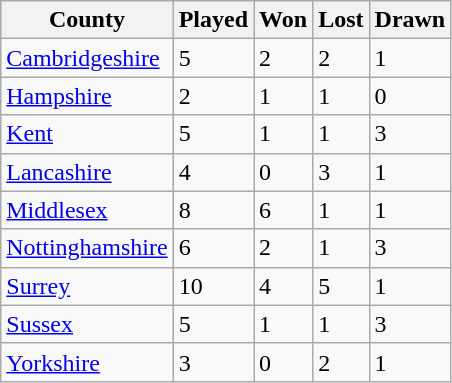<table class="wikitable sortable">
<tr>
<th>County</th>
<th>Played</th>
<th>Won</th>
<th>Lost</th>
<th>Drawn</th>
</tr>
<tr>
<td><a href='#'>Cambridgeshire</a></td>
<td>5</td>
<td>2</td>
<td>2</td>
<td>1</td>
</tr>
<tr>
<td><a href='#'>Hampshire</a></td>
<td>2</td>
<td>1</td>
<td>1</td>
<td>0</td>
</tr>
<tr>
<td><a href='#'>Kent</a></td>
<td>5</td>
<td>1</td>
<td>1</td>
<td>3</td>
</tr>
<tr>
<td><a href='#'>Lancashire</a></td>
<td>4</td>
<td>0</td>
<td>3</td>
<td>1</td>
</tr>
<tr>
<td><a href='#'>Middlesex</a></td>
<td>8</td>
<td>6</td>
<td>1</td>
<td>1</td>
</tr>
<tr>
<td><a href='#'>Nottinghamshire</a></td>
<td>6</td>
<td>2</td>
<td>1</td>
<td>3</td>
</tr>
<tr>
<td><a href='#'>Surrey</a></td>
<td>10</td>
<td>4</td>
<td>5</td>
<td>1</td>
</tr>
<tr>
<td><a href='#'>Sussex</a></td>
<td>5</td>
<td>1</td>
<td>1</td>
<td>3</td>
</tr>
<tr>
<td><a href='#'>Yorkshire</a></td>
<td>3</td>
<td>0</td>
<td>2</td>
<td>1</td>
</tr>
</table>
